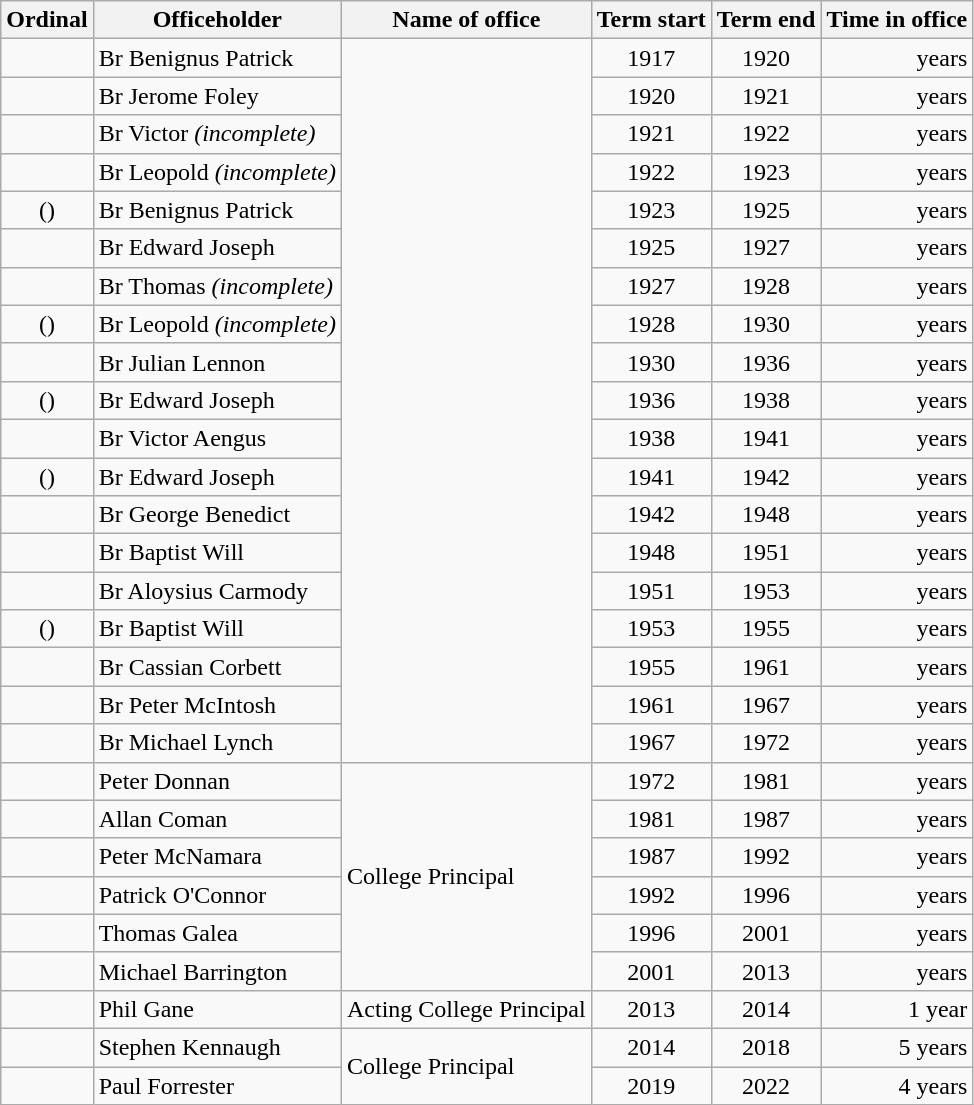<table class="wikitable sortable collapsible">
<tr>
<th scope="col">Ordinal</th>
<th scope="col">Officeholder</th>
<th scope="col">Name of office</th>
<th scope="col">Term start</th>
<th scope="col">Term end</th>
<th scope="col">Time in office</th>
</tr>
<tr>
<td align=center></td>
<td>Br Benignus Patrick</td>
<td rowspan=19></td>
<td align=center>1917</td>
<td align=center>1920</td>
<td align=right> years</td>
</tr>
<tr>
<td align=center></td>
<td>Br Jerome Foley</td>
<td align=center>1920</td>
<td align=center>1921</td>
<td align=right> years</td>
</tr>
<tr>
<td align=center></td>
<td>Br Victor <em>(incomplete)</em></td>
<td align=center>1921</td>
<td align=center>1922</td>
<td align=right> years</td>
</tr>
<tr>
<td align=center></td>
<td>Br Leopold <em>(incomplete)</em></td>
<td align=center>1922</td>
<td align=center>1923</td>
<td align=right> years</td>
</tr>
<tr>
<td align=center>()</td>
<td>Br Benignus Patrick</td>
<td align=center>1923</td>
<td align=center>1925</td>
<td align=right> years</td>
</tr>
<tr>
<td align=center></td>
<td>Br Edward Joseph</td>
<td align=center>1925</td>
<td align=center>1927</td>
<td align=right> years</td>
</tr>
<tr>
<td align=center></td>
<td>Br Thomas <em>(incomplete)</em></td>
<td align=center>1927</td>
<td align=center>1928</td>
<td align=right> years</td>
</tr>
<tr>
<td align=center>()</td>
<td>Br Leopold <em>(incomplete)</em></td>
<td align=center>1928</td>
<td align=center>1930</td>
<td align=right> years</td>
</tr>
<tr>
<td align=center></td>
<td>Br Julian Lennon</td>
<td align=center>1930</td>
<td align=center>1936</td>
<td align=right> years</td>
</tr>
<tr>
<td align=center>()</td>
<td>Br Edward Joseph</td>
<td align=center>1936</td>
<td align=center>1938</td>
<td align=right> years</td>
</tr>
<tr>
<td align=center></td>
<td>Br Victor Aengus</td>
<td align=center>1938</td>
<td align=center>1941</td>
<td align=right> years</td>
</tr>
<tr>
<td align=center>()</td>
<td>Br Edward Joseph</td>
<td align=center>1941</td>
<td align=center>1942</td>
<td align=right> years</td>
</tr>
<tr>
<td align=center></td>
<td>Br George Benedict</td>
<td align=center>1942</td>
<td align=center>1948</td>
<td align=right> years</td>
</tr>
<tr>
<td align=center></td>
<td>Br Baptist Will</td>
<td align=center>1948</td>
<td align=center>1951</td>
<td align=right> years</td>
</tr>
<tr>
<td align=center></td>
<td>Br Aloysius Carmody</td>
<td align=center>1951</td>
<td align=center>1953</td>
<td align=right> years</td>
</tr>
<tr>
<td align=center>()</td>
<td>Br Baptist Will</td>
<td align=center>1953</td>
<td align=center>1955</td>
<td align=right> years</td>
</tr>
<tr>
<td align=center></td>
<td>Br Cassian Corbett</td>
<td align=center>1955</td>
<td align=center>1961</td>
<td align=right> years</td>
</tr>
<tr>
<td align=center></td>
<td>Br Peter McIntosh</td>
<td align=center>1961</td>
<td align=center>1967</td>
<td align=right> years</td>
</tr>
<tr>
<td align=center></td>
<td>Br Michael Lynch</td>
<td align=center>1967</td>
<td align=center>1972</td>
<td align=right> years</td>
</tr>
<tr>
<td align=center></td>
<td>Peter Donnan</td>
<td rowspan=6>College Principal</td>
<td align=center>1972</td>
<td align=center>1981</td>
<td align=right> years</td>
</tr>
<tr>
<td align=center></td>
<td>Allan Coman</td>
<td align=center>1981</td>
<td align=center>1987</td>
<td align=right> years</td>
</tr>
<tr>
<td align=center></td>
<td>Peter McNamara</td>
<td align=center>1987</td>
<td align=center>1992</td>
<td align=right> years</td>
</tr>
<tr>
<td align=center></td>
<td>Patrick O'Connor</td>
<td align=center>1992</td>
<td align=center>1996</td>
<td align=right> years</td>
</tr>
<tr>
<td align=center></td>
<td>Thomas Galea</td>
<td align=center>1996</td>
<td align=center>2001</td>
<td align=right> years</td>
</tr>
<tr>
<td align=center></td>
<td>Michael Barrington</td>
<td align=center>2001</td>
<td align=center>2013</td>
<td align=right> years</td>
</tr>
<tr>
<td align=center></td>
<td>Phil Gane</td>
<td>Acting College Principal</td>
<td align=center>2013</td>
<td align=center>2014</td>
<td align=right>1 year</td>
</tr>
<tr>
<td align=center></td>
<td>Stephen Kennaugh</td>
<td rowspan=2>College Principal</td>
<td align=center>2014</td>
<td align=center>2018</td>
<td align=right>5 years</td>
</tr>
<tr>
<td align=center></td>
<td>Paul Forrester</td>
<td align=center>2019</td>
<td align=center>2022</td>
<td align=right>4 years</td>
</tr>
</table>
